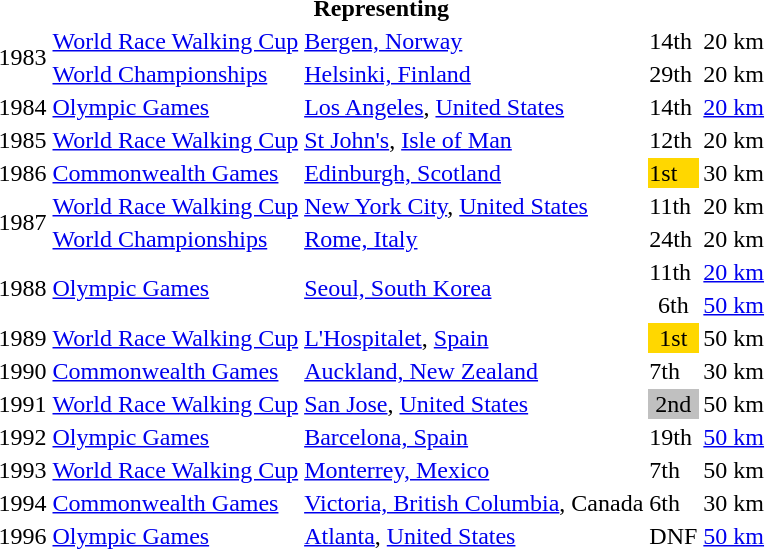<table>
<tr>
<th colspan="5">Representing </th>
</tr>
<tr>
<td rowspan=2>1983</td>
<td><a href='#'>World Race Walking Cup</a></td>
<td><a href='#'>Bergen, Norway</a></td>
<td>14th</td>
<td>20 km</td>
</tr>
<tr>
<td><a href='#'>World Championships</a></td>
<td><a href='#'>Helsinki, Finland</a></td>
<td>29th</td>
<td>20 km</td>
</tr>
<tr>
<td>1984</td>
<td><a href='#'>Olympic Games</a></td>
<td><a href='#'>Los Angeles</a>, <a href='#'>United States</a></td>
<td>14th</td>
<td><a href='#'>20 km</a></td>
</tr>
<tr>
<td>1985</td>
<td><a href='#'>World Race Walking Cup</a></td>
<td><a href='#'>St John's</a>, <a href='#'>Isle of Man</a></td>
<td>12th</td>
<td>20 km</td>
</tr>
<tr>
<td>1986</td>
<td><a href='#'>Commonwealth Games</a></td>
<td><a href='#'>Edinburgh, Scotland</a></td>
<td bgcolor="gold">1st</td>
<td>30 km</td>
</tr>
<tr>
<td rowspan=2>1987</td>
<td><a href='#'>World Race Walking Cup</a></td>
<td><a href='#'>New York City</a>, <a href='#'>United States</a></td>
<td>11th</td>
<td>20 km</td>
</tr>
<tr>
<td><a href='#'>World Championships</a></td>
<td><a href='#'>Rome, Italy</a></td>
<td>24th</td>
<td>20 km</td>
</tr>
<tr>
<td rowspan=2>1988</td>
<td rowspan=2><a href='#'>Olympic Games</a></td>
<td rowspan=2><a href='#'>Seoul, South Korea</a></td>
<td>11th</td>
<td><a href='#'>20 km</a></td>
</tr>
<tr>
<td align="center">6th</td>
<td><a href='#'>50 km</a></td>
</tr>
<tr>
<td>1989</td>
<td><a href='#'>World Race Walking Cup</a></td>
<td><a href='#'>L'Hospitalet</a>, <a href='#'>Spain</a></td>
<td bgcolor="gold" align="center">1st</td>
<td>50 km</td>
</tr>
<tr>
<td>1990</td>
<td><a href='#'>Commonwealth Games</a></td>
<td><a href='#'>Auckland, New Zealand</a></td>
<td>7th</td>
<td>30 km</td>
</tr>
<tr>
<td>1991</td>
<td><a href='#'>World Race Walking Cup</a></td>
<td><a href='#'>San Jose</a>, <a href='#'>United States</a></td>
<td bgcolor="silver" align="center">2nd</td>
<td>50 km</td>
</tr>
<tr>
<td>1992</td>
<td><a href='#'>Olympic Games</a></td>
<td><a href='#'>Barcelona, Spain</a></td>
<td>19th</td>
<td><a href='#'>50 km</a></td>
</tr>
<tr>
<td>1993</td>
<td><a href='#'>World Race Walking Cup</a></td>
<td><a href='#'>Monterrey, Mexico</a></td>
<td>7th</td>
<td>50 km</td>
</tr>
<tr>
<td>1994</td>
<td><a href='#'>Commonwealth Games</a></td>
<td><a href='#'>Victoria, British Columbia</a>, Canada</td>
<td>6th</td>
<td>30 km</td>
</tr>
<tr>
<td>1996</td>
<td><a href='#'>Olympic Games</a></td>
<td><a href='#'>Atlanta</a>, <a href='#'>United States</a></td>
<td align="center">DNF</td>
<td><a href='#'>50 km</a></td>
</tr>
</table>
